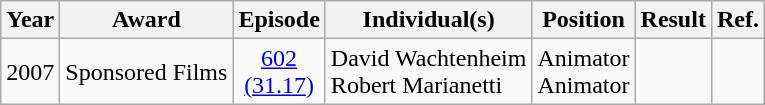<table class="wikitable">
<tr>
<th>Year</th>
<th>Award</th>
<th>Episode</th>
<th>Individual(s)</th>
<th>Position</th>
<th>Result</th>
<th>Ref.</th>
</tr>
<tr>
<td>2007</td>
<td>Sponsored Films</td>
<td align="center"><a href='#'>602 <br> (31.17)</a></td>
<td>David Wachtenheim <br> Robert Marianetti</td>
<td>Animator <br> Animator</td>
<td></td>
<td align="center"></td>
</tr>
</table>
